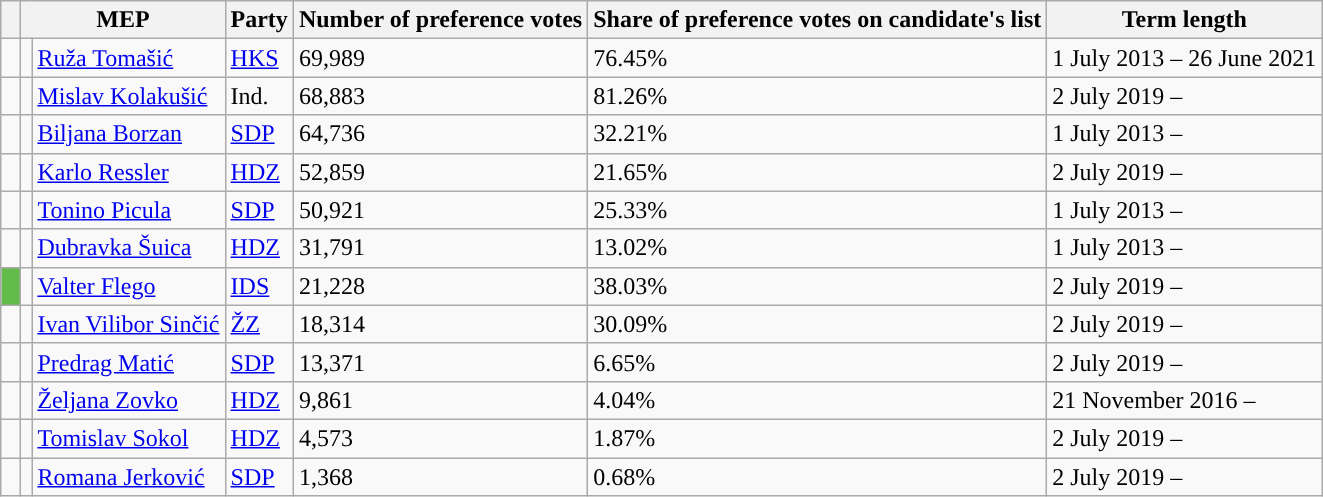<table class="wikitable">
<tr>
<th colspan="1" width=6px></th>
<th colspan="2">MEP</th>
<th>Party</th>
<th>Number of preference votes</th>
<th>Share of preference votes on candidate's list</th>
<th>Term length</th>
</tr>
<tr>
<td style="background-color: "></td>
<td></td>
<td><a href='#'>Ruža Tomašić</a></td>
<td><a href='#'>HKS</a></td>
<td>69,989</td>
<td>76.45%</td>
<td>1 July 2013 – 26 June 2021</td>
</tr>
<tr>
<td style="background-color: "></td>
<td></td>
<td><a href='#'>Mislav Kolakušić</a></td>
<td>Ind.</td>
<td>68,883</td>
<td>81.26%</td>
<td>2 July 2019 –</td>
</tr>
<tr>
<td style="background-color: "></td>
<td></td>
<td><a href='#'>Biljana Borzan</a></td>
<td><a href='#'>SDP</a></td>
<td>64,736</td>
<td>32.21%</td>
<td>1 July 2013 –</td>
</tr>
<tr>
<td style="background-color: "></td>
<td></td>
<td><a href='#'>Karlo Ressler</a></td>
<td><a href='#'>HDZ</a></td>
<td>52,859</td>
<td>21.65%</td>
<td>2 July 2019 –</td>
</tr>
<tr>
<td style="background-color: "></td>
<td></td>
<td><a href='#'>Tonino Picula</a></td>
<td><a href='#'>SDP</a></td>
<td>50,921</td>
<td>25.33%</td>
<td>1 July 2013 –</td>
</tr>
<tr>
<td style="background-color: "></td>
<td></td>
<td><a href='#'>Dubravka Šuica</a></td>
<td><a href='#'>HDZ</a></td>
<td>31,791</td>
<td>13.02%</td>
<td>1 July 2013 –</td>
</tr>
<tr>
<td style="background-color: #62ba49"></td>
<td></td>
<td><a href='#'>Valter Flego</a></td>
<td><a href='#'>IDS</a></td>
<td>21,228</td>
<td>38.03%</td>
<td>2 July 2019 –</td>
</tr>
<tr>
<td style="background-color: "></td>
<td></td>
<td><a href='#'>Ivan Vilibor Sinčić</a></td>
<td><a href='#'>ŽZ</a></td>
<td>18,314</td>
<td>30.09%</td>
<td>2 July 2019 –</td>
</tr>
<tr>
<td style="background-color: "></td>
<td></td>
<td><a href='#'>Predrag Matić</a></td>
<td><a href='#'>SDP</a></td>
<td>13,371</td>
<td>6.65%</td>
<td>2 July 2019 –</td>
</tr>
<tr>
<td style="background-color: "></td>
<td></td>
<td><a href='#'>Željana Zovko</a></td>
<td><a href='#'>HDZ</a></td>
<td>9,861</td>
<td>4.04%</td>
<td>21 November 2016 –</td>
</tr>
<tr>
<td style="background-color: "></td>
<td></td>
<td><a href='#'>Tomislav Sokol</a></td>
<td><a href='#'>HDZ</a></td>
<td>4,573</td>
<td>1.87%</td>
<td>2 July 2019 –</td>
</tr>
<tr>
<td style="background-color: "></td>
<td></td>
<td><a href='#'>Romana Jerković</a></td>
<td><a href='#'>SDP</a></td>
<td>1,368</td>
<td>0.68%</td>
<td>2 July 2019 –</td>
</tr>
</table>
